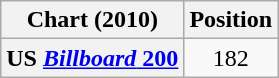<table class="wikitable plainrowheaders">
<tr>
<th>Chart (2010)</th>
<th>Position</th>
</tr>
<tr>
<th scope="row">US <a href='#'><em>Billboard</em> 200</a></th>
<td style="text-align:center;">182</td>
</tr>
</table>
